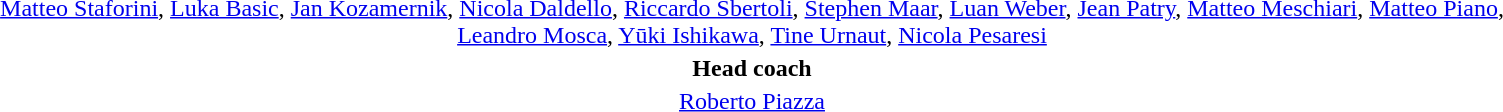<table style="text-align:center; margin-top:2em; margin-left:auto; margin-right:auto">
<tr>
<td><a href='#'>Matteo Staforini</a>, <a href='#'>Luka Basic</a>, <a href='#'>Jan Kozamernik</a>, <a href='#'>Nicola Daldello</a>, <a href='#'>Riccardo Sbertoli</a>, <a href='#'>Stephen Maar</a>, <a href='#'>Luan Weber</a>, <a href='#'>Jean Patry</a>, <a href='#'>Matteo Meschiari</a>, <a href='#'>Matteo Piano</a>,<br> <a href='#'>Leandro Mosca</a>, <a href='#'>Yūki Ishikawa</a>, <a href='#'>Tine Urnaut</a>, <a href='#'>Nicola Pesaresi</a></td>
</tr>
<tr>
<td><strong>Head coach</strong></td>
</tr>
<tr>
<td><a href='#'>Roberto Piazza</a></td>
</tr>
</table>
